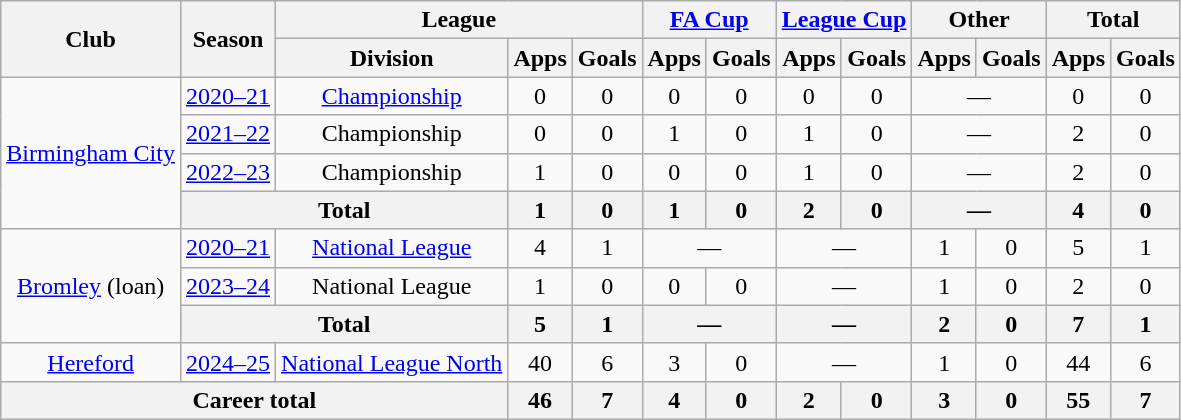<table class=wikitable style=text-align:center>
<tr>
<th rowspan="2">Club</th>
<th rowspan="2">Season</th>
<th colspan="3">League</th>
<th colspan="2"><a href='#'>FA Cup</a></th>
<th colspan="2"><a href='#'>League Cup</a></th>
<th colspan="2">Other</th>
<th colspan="2">Total</th>
</tr>
<tr>
<th>Division</th>
<th>Apps</th>
<th>Goals</th>
<th>Apps</th>
<th>Goals</th>
<th>Apps</th>
<th>Goals</th>
<th>Apps</th>
<th>Goals</th>
<th>Apps</th>
<th>Goals</th>
</tr>
<tr>
<td rowspan="4"><a href='#'>Birmingham City</a></td>
<td><a href='#'>2020–21</a></td>
<td><a href='#'>Championship</a></td>
<td>0</td>
<td>0</td>
<td>0</td>
<td>0</td>
<td>0</td>
<td>0</td>
<td colspan="2">—</td>
<td>0</td>
<td>0</td>
</tr>
<tr>
<td><a href='#'>2021–22</a></td>
<td>Championship</td>
<td>0</td>
<td>0</td>
<td>1</td>
<td>0</td>
<td>1</td>
<td>0</td>
<td colspan="2">—</td>
<td>2</td>
<td>0</td>
</tr>
<tr>
<td><a href='#'>2022–23</a></td>
<td>Championship</td>
<td>1</td>
<td>0</td>
<td>0</td>
<td>0</td>
<td>1</td>
<td>0</td>
<td colspan="2">—</td>
<td>2</td>
<td>0</td>
</tr>
<tr>
<th colspan="2">Total</th>
<th>1</th>
<th>0</th>
<th>1</th>
<th>0</th>
<th>2</th>
<th>0</th>
<th colspan="2">—</th>
<th>4</th>
<th>0</th>
</tr>
<tr>
<td rowspan="3"><a href='#'>Bromley</a> (loan)</td>
<td><a href='#'>2020–21</a></td>
<td><a href='#'>National League</a></td>
<td>4</td>
<td>1</td>
<td colspan="2">—</td>
<td colspan="2">—</td>
<td>1</td>
<td>0</td>
<td>5</td>
<td>1</td>
</tr>
<tr>
<td><a href='#'>2023–24</a></td>
<td>National League</td>
<td>1</td>
<td>0</td>
<td>0</td>
<td>0</td>
<td colspan="2">—</td>
<td>1</td>
<td>0</td>
<td>2</td>
<td>0</td>
</tr>
<tr>
<th colspan="2">Total</th>
<th>5</th>
<th>1</th>
<th colspan="2">—</th>
<th colspan="2">—</th>
<th>2</th>
<th>0</th>
<th>7</th>
<th>1</th>
</tr>
<tr>
<td><a href='#'>Hereford</a></td>
<td><a href='#'>2024–25</a></td>
<td><a href='#'>National League North</a></td>
<td>40</td>
<td>6</td>
<td>3</td>
<td>0</td>
<td colspan="2">—</td>
<td>1</td>
<td>0</td>
<td>44</td>
<td>6</td>
</tr>
<tr>
<th colspan=3>Career total</th>
<th>46</th>
<th>7</th>
<th>4</th>
<th>0</th>
<th>2</th>
<th>0</th>
<th>3</th>
<th>0</th>
<th>55</th>
<th>7</th>
</tr>
</table>
